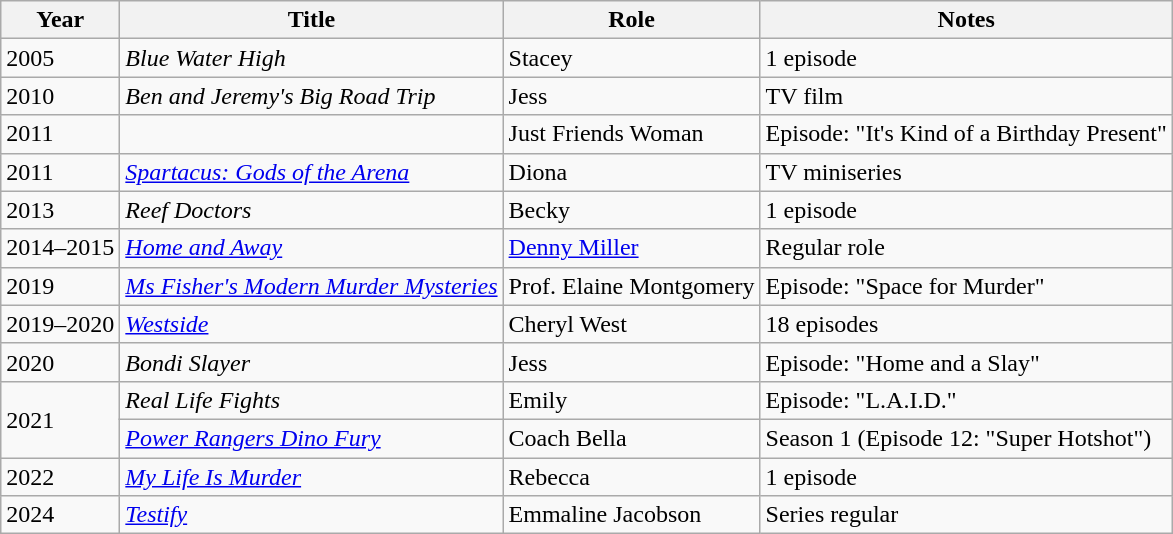<table class="wikitable sortable">
<tr>
<th>Year</th>
<th>Title</th>
<th>Role</th>
<th class="unsortable">Notes</th>
</tr>
<tr>
<td>2005</td>
<td><em>Blue Water High</em></td>
<td>Stacey</td>
<td>1 episode</td>
</tr>
<tr>
<td>2010</td>
<td><em>Ben and Jeremy's Big Road Trip</em></td>
<td>Jess</td>
<td>TV film</td>
</tr>
<tr>
<td>2011</td>
<td><em></em></td>
<td>Just Friends Woman</td>
<td>Episode: "It's Kind of a Birthday Present"</td>
</tr>
<tr>
<td>2011</td>
<td><em><a href='#'>Spartacus: Gods of the Arena</a></em></td>
<td>Diona</td>
<td>TV miniseries</td>
</tr>
<tr>
<td>2013</td>
<td><em>Reef Doctors</em></td>
<td>Becky</td>
<td>1 episode</td>
</tr>
<tr>
<td>2014–2015</td>
<td><em><a href='#'>Home and Away</a></em></td>
<td><a href='#'>Denny Miller</a></td>
<td>Regular role</td>
</tr>
<tr>
<td>2019</td>
<td><em><a href='#'>Ms Fisher's Modern Murder Mysteries</a></em></td>
<td>Prof. Elaine Montgomery</td>
<td>Episode: "Space for Murder"</td>
</tr>
<tr>
<td>2019–2020</td>
<td><em><a href='#'>Westside</a></em></td>
<td>Cheryl West</td>
<td>18 episodes</td>
</tr>
<tr>
<td>2020</td>
<td><em>Bondi Slayer</em></td>
<td>Jess</td>
<td>Episode: "Home and a Slay"</td>
</tr>
<tr>
<td rowspan="2">2021</td>
<td><em>Real Life Fights</em></td>
<td>Emily</td>
<td>Episode: "L.A.I.D."</td>
</tr>
<tr>
<td><em><a href='#'>Power Rangers Dino Fury</a></em></td>
<td>Coach Bella</td>
<td>Season 1 (Episode 12: "Super Hotshot")</td>
</tr>
<tr>
<td>2022</td>
<td><em><a href='#'>My Life Is Murder</a></em></td>
<td>Rebecca</td>
<td>1 episode</td>
</tr>
<tr>
<td>2024</td>
<td><em><a href='#'>Testify</a></em></td>
<td>Emmaline Jacobson</td>
<td>Series regular</td>
</tr>
</table>
